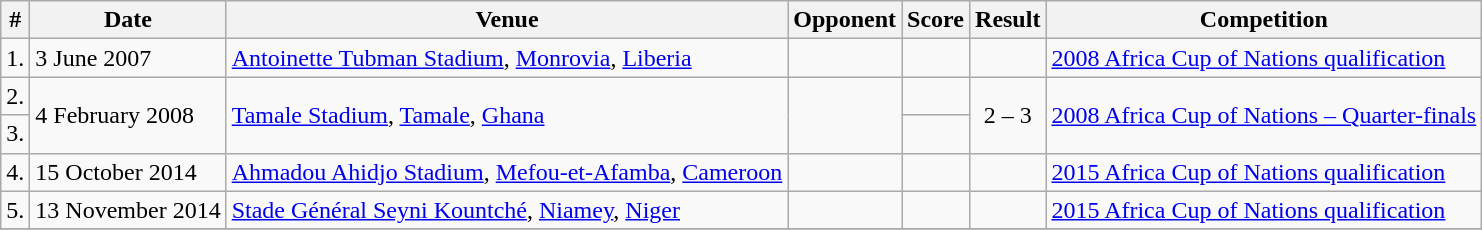<table class="wikitable sortable">
<tr>
<th>#</th>
<th>Date</th>
<th>Venue</th>
<th>Opponent</th>
<th>Score</th>
<th>Result</th>
<th>Competition</th>
</tr>
<tr>
<td>1.</td>
<td>3 June 2007</td>
<td><a href='#'>Antoinette Tubman Stadium</a>, <a href='#'>Monrovia</a>, <a href='#'>Liberia</a></td>
<td></td>
<td></td>
<td></td>
<td><a href='#'>2008 Africa Cup of Nations qualification</a></td>
</tr>
<tr>
<td>2.</td>
<td rowspan="2">4 February 2008</td>
<td rowspan="2"><a href='#'>Tamale Stadium</a>, <a href='#'>Tamale</a>, <a href='#'>Ghana</a></td>
<td rowspan="2"></td>
<td></td>
<td rowspan="2" style="text-align:center;">2 – 3</td>
<td rowspan="2"><a href='#'>2008 Africa Cup of Nations – Quarter-finals</a></td>
</tr>
<tr>
<td>3.</td>
<td></td>
</tr>
<tr>
<td>4.</td>
<td>15 October 2014</td>
<td><a href='#'>Ahmadou Ahidjo Stadium</a>, <a href='#'>Mefou-et-Afamba</a>, <a href='#'>Cameroon</a></td>
<td></td>
<td></td>
<td></td>
<td><a href='#'>2015 Africa Cup of Nations qualification</a></td>
</tr>
<tr>
<td>5.</td>
<td>13 November 2014</td>
<td><a href='#'>Stade Général Seyni Kountché</a>, <a href='#'>Niamey</a>, <a href='#'>Niger</a></td>
<td></td>
<td></td>
<td></td>
<td><a href='#'>2015 Africa Cup of Nations qualification</a></td>
</tr>
<tr>
</tr>
</table>
